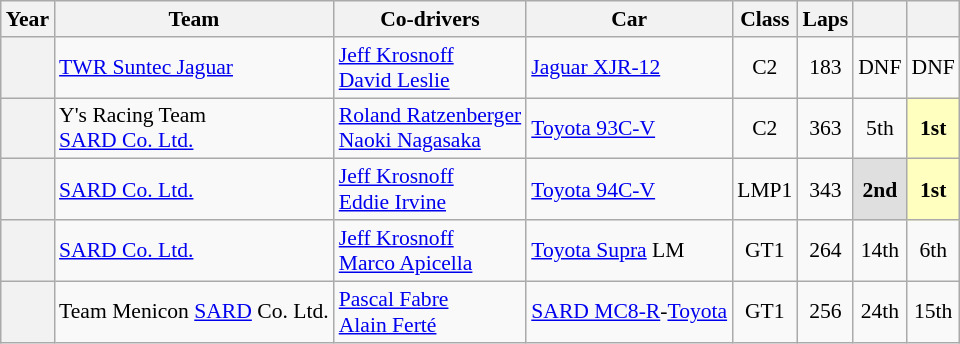<table class="wikitable" style="text-align:center; font-size:90%">
<tr>
<th>Year</th>
<th>Team</th>
<th>Co-drivers</th>
<th>Car</th>
<th>Class</th>
<th>Laps</th>
<th></th>
<th></th>
</tr>
<tr>
<th></th>
<td align="left" nowrap=""> <a href='#'>TWR Suntec Jaguar</a></td>
<td align="left" nowrap=""> <a href='#'>Jeff Krosnoff</a><br> <a href='#'>David Leslie</a></td>
<td align="left" nowrap=""><a href='#'>Jaguar XJR-12</a></td>
<td>C2</td>
<td>183</td>
<td>DNF</td>
<td>DNF</td>
</tr>
<tr>
<th></th>
<td align="left"nowrap> Y's Racing Team<br> <a href='#'>SARD Co. Ltd.</a></td>
<td align="left"nowrap> <a href='#'>Roland Ratzenberger</a><br> <a href='#'>Naoki Nagasaka</a></td>
<td align="left"nowrap><a href='#'>Toyota 93C-V</a></td>
<td>C2</td>
<td>363</td>
<td>5th</td>
<td style="background:#FFFFBF;"><strong>1st</strong></td>
</tr>
<tr>
<th></th>
<td align="left"nowrap> <a href='#'>SARD Co. Ltd.</a></td>
<td align="left"nowrap> <a href='#'>Jeff Krosnoff</a><br>  <a href='#'>Eddie Irvine</a></td>
<td align="left"nowrap><a href='#'>Toyota 94C-V</a></td>
<td>LMP1</td>
<td>343</td>
<td style="background:#DFDFDF;"><strong>2nd</strong></td>
<td style="background:#FFFFBF;"><strong>1st</strong></td>
</tr>
<tr>
<th></th>
<td align="left"nowrap> <a href='#'>SARD Co. Ltd.</a></td>
<td align="left"nowrap> <a href='#'>Jeff Krosnoff</a><br>  <a href='#'>Marco Apicella</a></td>
<td align="left"nowrap><a href='#'>Toyota Supra</a> LM</td>
<td>GT1</td>
<td>264</td>
<td>14th</td>
<td>6th</td>
</tr>
<tr>
<th></th>
<td align="left"nowrap> Team Menicon <a href='#'>SARD</a> Co. Ltd.</td>
<td align="left"nowrap> <a href='#'>Pascal Fabre</a><br> <a href='#'>Alain Ferté</a></td>
<td align="left"nowrap><a href='#'>SARD MC8-R</a>-<a href='#'>Toyota</a></td>
<td>GT1</td>
<td>256</td>
<td>24th</td>
<td>15th</td>
</tr>
</table>
